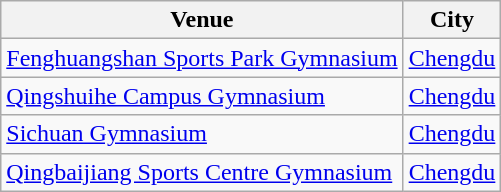<table class="wikitable">
<tr>
<th>Venue</th>
<th>City</th>
</tr>
<tr>
<td><a href='#'>Fenghuangshan Sports Park Gymnasium</a></td>
<td><a href='#'>Chengdu</a></td>
</tr>
<tr>
<td><a href='#'>Qingshuihe Campus Gymnasium</a></td>
<td><a href='#'>Chengdu</a></td>
</tr>
<tr>
<td><a href='#'>Sichuan Gymnasium</a></td>
<td><a href='#'>Chengdu</a></td>
</tr>
<tr>
<td><a href='#'>Qingbaijiang Sports Centre Gymnasium</a></td>
<td><a href='#'>Chengdu</a></td>
</tr>
</table>
